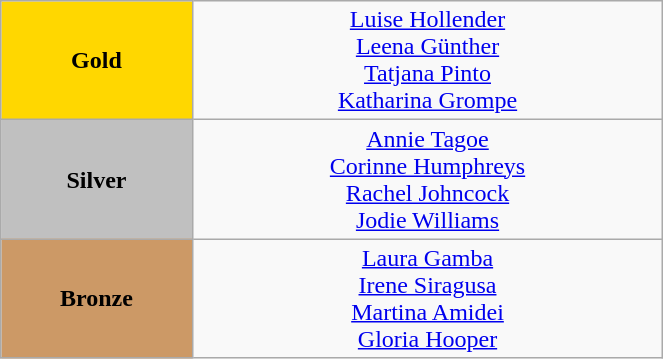<table class="wikitable" style="text-align:center; " width="35%">
<tr>
<td bgcolor="gold"><strong>Gold</strong></td>
<td><a href='#'>Luise Hollender</a><br><a href='#'>Leena Günther</a><br><a href='#'>Tatjana Pinto</a><br><a href='#'>Katharina Grompe</a><br>  <small><em></em></small></td>
</tr>
<tr>
<td bgcolor="silver"><strong>Silver</strong></td>
<td><a href='#'>Annie Tagoe</a><br><a href='#'>Corinne Humphreys</a><br><a href='#'>Rachel Johncock</a><br><a href='#'>Jodie Williams</a><br>  <small><em></em></small></td>
</tr>
<tr>
<td bgcolor="CC9966"><strong>Bronze</strong></td>
<td><a href='#'>Laura Gamba</a><br><a href='#'>Irene Siragusa</a><br><a href='#'>Martina Amidei</a><br><a href='#'>Gloria Hooper</a><br>  <small><em></em></small></td>
</tr>
</table>
